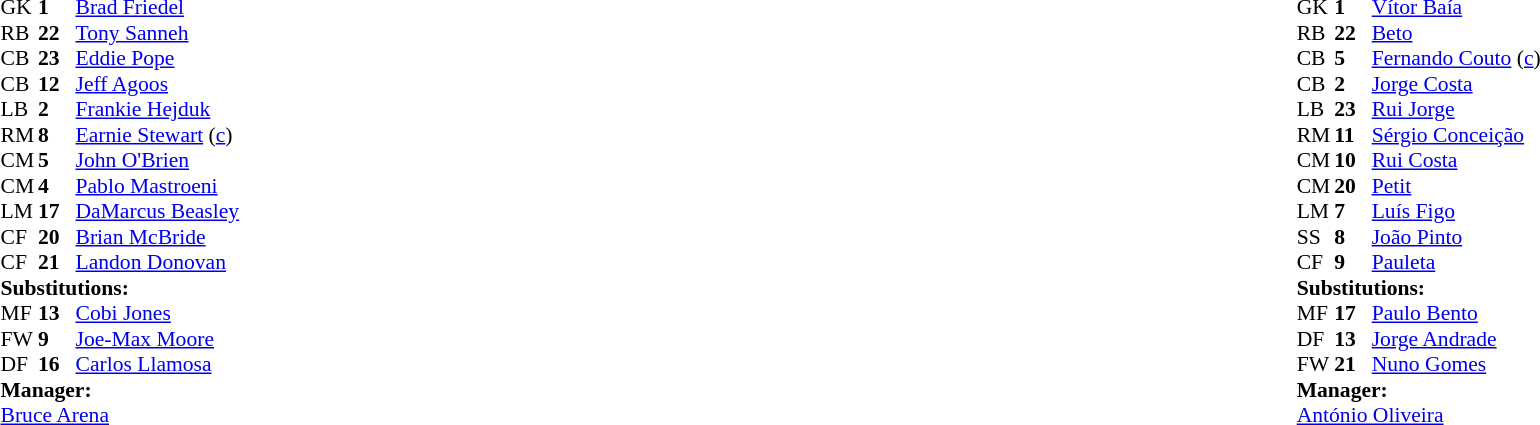<table width="100%">
<tr>
<td valign="top" width="50%"><br><table style="font-size: 90%" cellspacing="0" cellpadding="0">
<tr>
<th width="25"></th>
<th width="25"></th>
</tr>
<tr>
<td>GK</td>
<td><strong>1</strong></td>
<td><a href='#'>Brad Friedel</a></td>
</tr>
<tr>
<td>RB</td>
<td><strong>22</strong></td>
<td><a href='#'>Tony Sanneh</a></td>
</tr>
<tr>
<td>CB</td>
<td><strong>23</strong></td>
<td><a href='#'>Eddie Pope</a></td>
<td></td>
<td></td>
</tr>
<tr>
<td>CB</td>
<td><strong>12</strong></td>
<td><a href='#'>Jeff Agoos</a></td>
</tr>
<tr>
<td>LB</td>
<td><strong>2</strong></td>
<td><a href='#'>Frankie Hejduk</a></td>
</tr>
<tr>
<td>RM</td>
<td><strong>8</strong></td>
<td><a href='#'>Earnie Stewart</a> (<a href='#'>c</a>)</td>
<td></td>
<td></td>
</tr>
<tr>
<td>CM</td>
<td><strong>5</strong></td>
<td><a href='#'>John O'Brien</a></td>
</tr>
<tr>
<td>CM</td>
<td><strong>4</strong></td>
<td><a href='#'>Pablo Mastroeni</a></td>
</tr>
<tr>
<td>LM</td>
<td><strong>17</strong></td>
<td><a href='#'>DaMarcus Beasley</a></td>
<td></td>
</tr>
<tr>
<td>CF</td>
<td><strong>20</strong></td>
<td><a href='#'>Brian McBride</a></td>
</tr>
<tr>
<td>CF</td>
<td><strong>21</strong></td>
<td><a href='#'>Landon Donovan</a></td>
<td></td>
<td></td>
</tr>
<tr>
<td colspan=3><strong>Substitutions:</strong></td>
</tr>
<tr>
<td>MF</td>
<td><strong>13</strong></td>
<td><a href='#'>Cobi Jones</a></td>
<td></td>
<td></td>
</tr>
<tr>
<td>FW</td>
<td><strong>9</strong></td>
<td><a href='#'>Joe-Max Moore</a></td>
<td></td>
<td></td>
</tr>
<tr>
<td>DF</td>
<td><strong>16</strong></td>
<td><a href='#'>Carlos Llamosa</a></td>
<td></td>
<td></td>
</tr>
<tr>
<td colspan=3><strong>Manager:</strong></td>
</tr>
<tr>
<td colspan="4"><a href='#'>Bruce Arena</a></td>
</tr>
</table>
</td>
<td valign="top"></td>
<td valign="top" width="50%"><br><table style="font-size: 90%" cellspacing="0" cellpadding="0" align="center">
<tr>
<th width="25"></th>
<th width="25"></th>
</tr>
<tr>
<td>GK</td>
<td><strong>1</strong></td>
<td><a href='#'>Vítor Baía</a></td>
</tr>
<tr>
<td>RB</td>
<td><strong>22</strong></td>
<td><a href='#'>Beto</a></td>
<td></td>
</tr>
<tr>
<td>CB</td>
<td><strong>5</strong></td>
<td><a href='#'>Fernando Couto</a> (<a href='#'>c</a>)</td>
</tr>
<tr>
<td>CB</td>
<td><strong>2</strong></td>
<td><a href='#'>Jorge Costa</a></td>
<td></td>
<td></td>
</tr>
<tr>
<td>LB</td>
<td><strong>23</strong></td>
<td><a href='#'>Rui Jorge</a></td>
<td></td>
<td></td>
</tr>
<tr>
<td>RM</td>
<td><strong>11</strong></td>
<td><a href='#'>Sérgio Conceição</a></td>
</tr>
<tr>
<td>CM</td>
<td><strong>10</strong></td>
<td><a href='#'>Rui Costa</a></td>
<td></td>
<td></td>
</tr>
<tr>
<td>CM</td>
<td><strong>20</strong></td>
<td><a href='#'>Petit</a></td>
<td></td>
</tr>
<tr>
<td>LM</td>
<td><strong>7</strong></td>
<td><a href='#'>Luís Figo</a></td>
</tr>
<tr>
<td>SS</td>
<td><strong>8</strong></td>
<td><a href='#'>João Pinto</a></td>
</tr>
<tr>
<td>CF</td>
<td><strong>9</strong></td>
<td><a href='#'>Pauleta</a></td>
</tr>
<tr>
<td colspan=3><strong>Substitutions:</strong></td>
</tr>
<tr>
<td>MF</td>
<td><strong>17</strong></td>
<td><a href='#'>Paulo Bento</a></td>
<td></td>
<td></td>
</tr>
<tr>
<td>DF</td>
<td><strong>13</strong></td>
<td><a href='#'>Jorge Andrade</a></td>
<td></td>
<td></td>
</tr>
<tr>
<td>FW</td>
<td><strong>21</strong></td>
<td><a href='#'>Nuno Gomes</a></td>
<td></td>
<td></td>
</tr>
<tr>
<td colspan=3><strong>Manager:</strong></td>
</tr>
<tr>
<td colspan="4"><a href='#'>António Oliveira</a></td>
</tr>
</table>
</td>
</tr>
</table>
